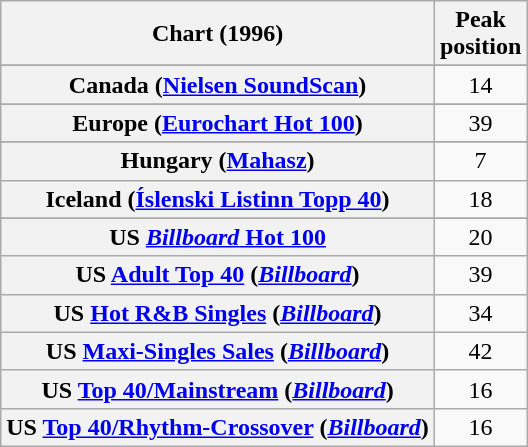<table class="wikitable sortable plainrowheaders" style="text-align:center">
<tr>
<th>Chart (1996)</th>
<th>Peak<br>position</th>
</tr>
<tr>
</tr>
<tr>
</tr>
<tr>
<th scope="row">Canada (<a href='#'>Nielsen SoundScan</a>)</th>
<td>14</td>
</tr>
<tr>
</tr>
<tr>
</tr>
<tr>
</tr>
<tr>
<th scope="row">Europe (<a href='#'>Eurochart Hot 100</a>)</th>
<td>39</td>
</tr>
<tr>
</tr>
<tr>
</tr>
<tr>
<th scope="row">Hungary (<a href='#'>Mahasz</a>)</th>
<td>7</td>
</tr>
<tr>
<th scope="row">Iceland (<a href='#'>Íslenski Listinn Topp 40</a>)</th>
<td>18</td>
</tr>
<tr>
</tr>
<tr>
</tr>
<tr>
</tr>
<tr>
</tr>
<tr>
</tr>
<tr>
</tr>
<tr>
</tr>
<tr>
<th scope="row">US <a href='#'><em>Billboard</em> Hot 100</a></th>
<td>20</td>
</tr>
<tr>
<th scope="row">US <a href='#'>Adult Top 40</a> (<em><a href='#'>Billboard</a></em>)</th>
<td>39</td>
</tr>
<tr>
<th scope="row">US <a href='#'>Hot R&B Singles</a> (<em><a href='#'>Billboard</a></em>)</th>
<td>34</td>
</tr>
<tr>
<th scope="row">US <a href='#'>Maxi-Singles Sales</a> (<em><a href='#'>Billboard</a></em>)</th>
<td>42</td>
</tr>
<tr>
<th scope="row">US <a href='#'>Top 40/Mainstream</a> (<em><a href='#'>Billboard</a></em>)</th>
<td>16</td>
</tr>
<tr>
<th scope="row">US <a href='#'>Top 40/Rhythm-Crossover</a> (<em><a href='#'>Billboard</a></em>)</th>
<td>16</td>
</tr>
</table>
